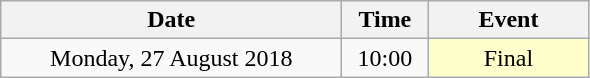<table class = "wikitable" style="text-align:center;">
<tr>
<th width=220>Date</th>
<th width=50>Time</th>
<th width=100>Event</th>
</tr>
<tr>
<td>Monday, 27 August 2018</td>
<td>10:00</td>
<td bgcolor=ffffcc>Final</td>
</tr>
</table>
